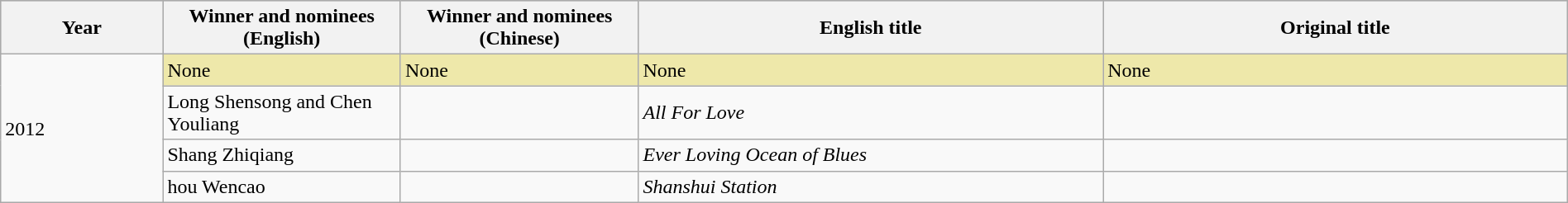<table class="wikitable" style="width:100%;">
<tr style="background:#bebebe">
<th width="100"><strong>Year</strong></th>
<th width="150"><strong>Winner and nominees<br>(English)</strong></th>
<th width="150"><strong>Winner and nominees<br>(Chinese)</strong></th>
<th width="300"><strong>English title</strong></th>
<th width="300"><strong>Original title</strong></th>
</tr>
<tr>
<td rowspan="4">2012</td>
<td style="background:#EEE8AA;">None</td>
<td style="background:#EEE8AA;">None</td>
<td style="background:#EEE8AA;">None</td>
<td style="background:#EEE8AA;">None</td>
</tr>
<tr>
<td>Long Shensong and Chen Youliang</td>
<td></td>
<td><em>All For Love</em></td>
<td></td>
</tr>
<tr>
<td>Shang Zhiqiang</td>
<td></td>
<td><em>Ever Loving Ocean of Blues</em></td>
<td></td>
</tr>
<tr>
<td>hou Wencao</td>
<td></td>
<td><em>Shanshui Station</em></td>
<td></td>
</tr>
</table>
